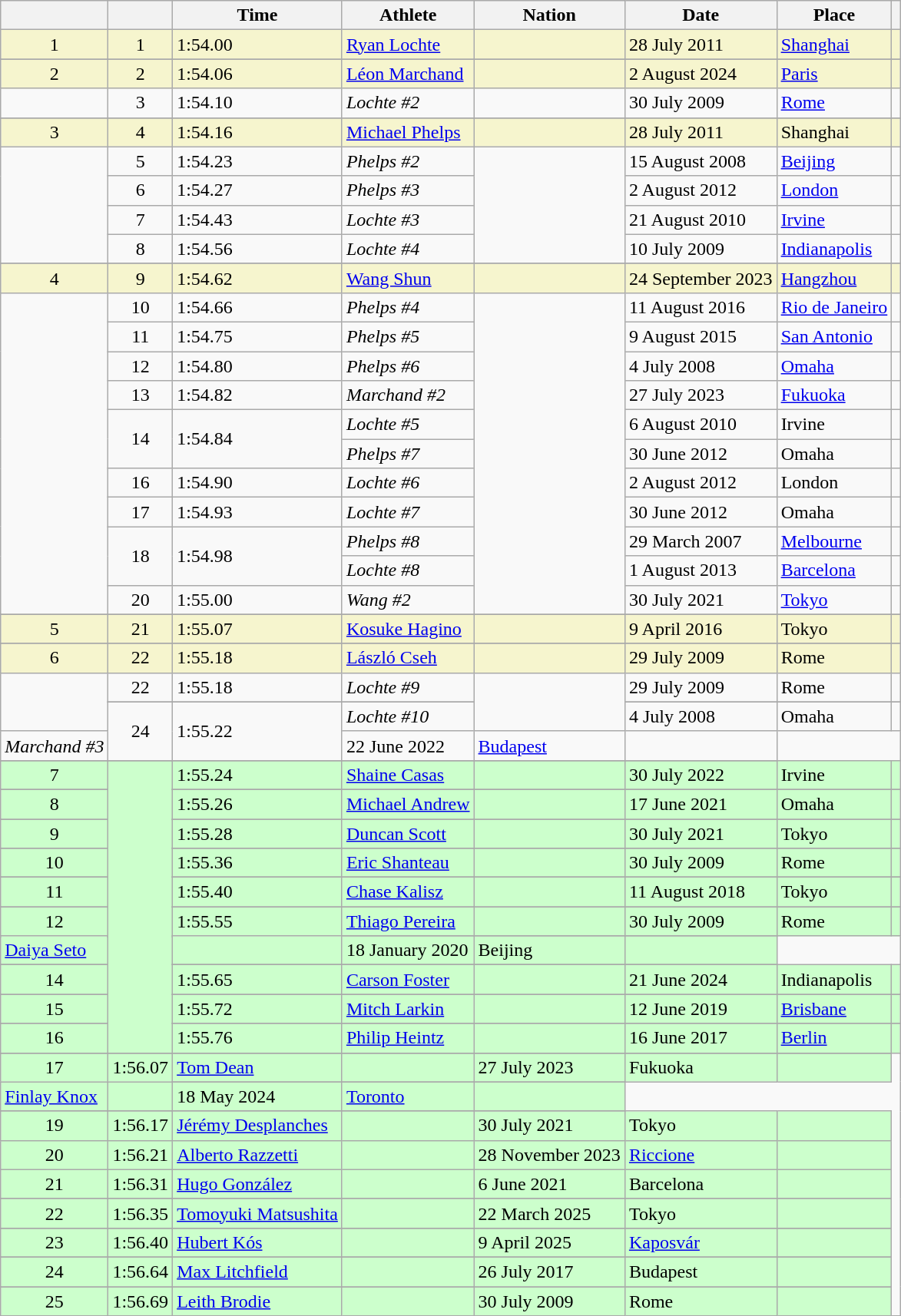<table class="wikitable sortable">
<tr>
<th></th>
<th></th>
<th>Time</th>
<th>Athlete</th>
<th>Nation</th>
<th>Date</th>
<th>Place</th>
<th class="unsortable"></th>
</tr>
<tr bgcolor=f6F5CE>
<td align=center>1</td>
<td align=center>1</td>
<td>1:54.00</td>
<td><a href='#'>Ryan Lochte</a></td>
<td></td>
<td>28 July 2011</td>
<td><a href='#'>Shanghai</a></td>
<td></td>
</tr>
<tr>
</tr>
<tr bgcolor=f6F5CE>
<td align=center>2</td>
<td align=center>2</td>
<td>1:54.06</td>
<td><a href='#'>Léon Marchand</a></td>
<td></td>
<td>2 August 2024</td>
<td><a href='#'>Paris</a></td>
<td></td>
</tr>
<tr>
<td></td>
<td align=center>3</td>
<td>1:54.10</td>
<td><em>Lochte #2</em></td>
<td></td>
<td>30 July 2009</td>
<td><a href='#'>Rome</a></td>
<td></td>
</tr>
<tr>
</tr>
<tr bgcolor=f6F5CE>
<td align=center>3</td>
<td align=center>4</td>
<td>1:54.16</td>
<td><a href='#'>Michael Phelps</a></td>
<td></td>
<td>28 July 2011</td>
<td>Shanghai</td>
<td></td>
</tr>
<tr>
<td rowspan="4"></td>
<td align=center>5</td>
<td>1:54.23</td>
<td><em>Phelps #2</em></td>
<td rowspan="4"></td>
<td>15 August 2008</td>
<td><a href='#'>Beijing</a></td>
<td></td>
</tr>
<tr>
<td align=center>6</td>
<td>1:54.27</td>
<td><em>Phelps #3</em></td>
<td>2 August 2012</td>
<td><a href='#'>London</a></td>
<td></td>
</tr>
<tr>
<td align=center>7</td>
<td>1:54.43</td>
<td><em>Lochte #3</em></td>
<td>21 August 2010</td>
<td><a href='#'>Irvine</a></td>
<td></td>
</tr>
<tr>
<td align=center>8</td>
<td>1:54.56</td>
<td><em>Lochte #4</em></td>
<td>10 July 2009</td>
<td><a href='#'>Indianapolis</a></td>
<td></td>
</tr>
<tr>
</tr>
<tr bgcolor=f6F5CE>
<td align=center>4</td>
<td align=center>9</td>
<td>1:54.62</td>
<td><a href='#'>Wang Shun</a></td>
<td></td>
<td>24 September 2023</td>
<td><a href='#'>Hangzhou</a></td>
<td></td>
</tr>
<tr>
<td rowspan="11"></td>
<td align=center>10</td>
<td>1:54.66</td>
<td><em>Phelps #4</em></td>
<td rowspan="11"></td>
<td>11 August 2016</td>
<td><a href='#'>Rio de Janeiro</a></td>
<td></td>
</tr>
<tr>
<td align=center>11</td>
<td>1:54.75</td>
<td><em>Phelps #5</em></td>
<td>9 August 2015</td>
<td><a href='#'>San Antonio</a></td>
<td></td>
</tr>
<tr>
<td align=center>12</td>
<td>1:54.80</td>
<td><em>Phelps #6</em></td>
<td>4 July 2008</td>
<td><a href='#'>Omaha</a></td>
<td></td>
</tr>
<tr>
<td align=center>13</td>
<td>1:54.82</td>
<td><em>Marchand #2</em></td>
<td>27 July 2023</td>
<td><a href='#'>Fukuoka</a></td>
<td></td>
</tr>
<tr>
<td rowspan="2" align=center>14</td>
<td rowspan="2">1:54.84</td>
<td><em>Lochte #5</em></td>
<td>6 August 2010</td>
<td>Irvine</td>
<td></td>
</tr>
<tr>
<td><em>Phelps #7</em></td>
<td>30 June 2012</td>
<td>Omaha</td>
<td></td>
</tr>
<tr>
<td align=center>16</td>
<td>1:54.90</td>
<td><em>Lochte #6</em></td>
<td>2 August 2012</td>
<td>London</td>
<td></td>
</tr>
<tr>
<td align=center>17</td>
<td>1:54.93</td>
<td><em>Lochte #7</em></td>
<td>30 June 2012</td>
<td>Omaha</td>
<td></td>
</tr>
<tr>
<td rowspan="2"  align=center>18</td>
<td rowspan="2">1:54.98</td>
<td><em>Phelps #8</em></td>
<td>29 March 2007</td>
<td><a href='#'>Melbourne</a></td>
<td></td>
</tr>
<tr>
<td><em>Lochte #8</em></td>
<td>1 August 2013</td>
<td><a href='#'>Barcelona</a></td>
<td></td>
</tr>
<tr>
<td align=center>20</td>
<td>1:55.00</td>
<td><em>Wang #2</em></td>
<td>30 July 2021</td>
<td><a href='#'>Tokyo</a></td>
<td></td>
</tr>
<tr>
</tr>
<tr bgcolor=f6F5CE>
<td align=center>5</td>
<td align=center>21</td>
<td>1:55.07</td>
<td><a href='#'>Kosuke Hagino</a></td>
<td></td>
<td>9 April 2016</td>
<td>Tokyo</td>
<td></td>
</tr>
<tr>
</tr>
<tr bgcolor=f6F5CE>
<td align=center>6</td>
<td align=center>22</td>
<td>1:55.18</td>
<td><a href='#'>László Cseh</a></td>
<td></td>
<td>29 July 2009</td>
<td>Rome</td>
<td></td>
</tr>
<tr>
<td rowspan="3"></td>
<td align=center>22</td>
<td>1:55.18</td>
<td><em>Lochte #9</em></td>
<td rowspan="3"></td>
<td>29 July 2009</td>
<td>Rome</td>
<td></td>
</tr>
<tr>
</tr>
<tr>
<td rowspan="2" align=center>24</td>
<td rowspan="2">1:55.22</td>
<td><em>Lochte #10</em></td>
<td>4 July 2008</td>
<td>Omaha</td>
<td></td>
</tr>
<tr>
<td><em>Marchand #3</em></td>
<td>22 June 2022</td>
<td><a href='#'>Budapest</a></td>
<td></td>
</tr>
<tr>
</tr>
<tr bgcolor=CCFFCC>
<td align=center>7</td>
<td rowspan="19"></td>
<td>1:55.24</td>
<td><a href='#'>Shaine Casas</a></td>
<td></td>
<td>30 July 2022</td>
<td>Irvine</td>
<td></td>
</tr>
<tr>
</tr>
<tr bgcolor=CCFFCC>
<td align=center>8</td>
<td>1:55.26</td>
<td><a href='#'>Michael Andrew</a></td>
<td></td>
<td>17 June 2021</td>
<td>Omaha</td>
<td></td>
</tr>
<tr>
</tr>
<tr bgcolor=CCFFCC>
<td align=center>9</td>
<td>1:55.28</td>
<td><a href='#'>Duncan Scott</a></td>
<td></td>
<td>30 July 2021</td>
<td>Tokyo</td>
<td></td>
</tr>
<tr>
</tr>
<tr bgcolor=CCFFCC>
<td align=center>10</td>
<td>1:55.36</td>
<td><a href='#'>Eric Shanteau</a></td>
<td></td>
<td>30 July 2009</td>
<td>Rome</td>
<td></td>
</tr>
<tr>
</tr>
<tr bgcolor=CCFFCC>
<td align=center>11</td>
<td>1:55.40</td>
<td><a href='#'>Chase Kalisz</a></td>
<td></td>
<td>11 August 2018</td>
<td>Tokyo</td>
<td></td>
</tr>
<tr>
</tr>
<tr bgcolor=CCFFCC>
<td rowspan="2" align=center>12</td>
<td rowspan="2">1:55.55</td>
<td><a href='#'>Thiago Pereira</a></td>
<td></td>
<td>30 July 2009</td>
<td>Rome</td>
<td></td>
</tr>
<tr>
</tr>
<tr bgcolor=CCFFCC>
<td><a href='#'>Daiya Seto</a></td>
<td></td>
<td>18 January 2020</td>
<td>Beijing</td>
<td></td>
</tr>
<tr>
</tr>
<tr bgcolor=CCFFCC>
<td align=center>14</td>
<td>1:55.65</td>
<td><a href='#'>Carson Foster</a></td>
<td></td>
<td>21 June 2024</td>
<td>Indianapolis</td>
<td></td>
</tr>
<tr>
</tr>
<tr bgcolor=CCFFCC>
<td align=center>15</td>
<td>1:55.72</td>
<td><a href='#'>Mitch Larkin</a></td>
<td></td>
<td>12 June 2019</td>
<td><a href='#'>Brisbane</a></td>
<td></td>
</tr>
<tr>
</tr>
<tr bgcolor=CCFFCC>
<td align=center>16</td>
<td>1:55.76</td>
<td><a href='#'>Philip Heintz</a></td>
<td></td>
<td>16 June 2017</td>
<td><a href='#'>Berlin</a></td>
<td></td>
</tr>
<tr>
</tr>
<tr bgcolor=CCFFCC>
<td rowspan="2" align=center>17</td>
<td rowspan="2">1:56.07</td>
<td><a href='#'>Tom Dean</a></td>
<td></td>
<td>27 July 2023</td>
<td>Fukuoka</td>
<td></td>
</tr>
<tr>
</tr>
<tr bgcolor=CCFFCC>
<td><a href='#'>Finlay Knox</a></td>
<td></td>
<td>18 May 2024</td>
<td><a href='#'>Toronto</a></td>
<td></td>
</tr>
<tr>
</tr>
<tr bgcolor=CCFFCC>
<td align=center>19</td>
<td>1:56.17</td>
<td><a href='#'>Jérémy Desplanches</a></td>
<td></td>
<td>30 July 2021</td>
<td>Tokyo</td>
<td></td>
</tr>
<tr bgcolor=CCFFCC>
<td align=center>20</td>
<td>1:56.21</td>
<td><a href='#'>Alberto Razzetti</a></td>
<td></td>
<td>28 November 2023</td>
<td><a href='#'>Riccione</a></td>
<td></td>
</tr>
<tr bgcolor=CCFFCC>
<td align=center>21</td>
<td>1:56.31</td>
<td><a href='#'>Hugo González</a></td>
<td></td>
<td>6 June 2021</td>
<td>Barcelona</td>
<td></td>
</tr>
<tr>
</tr>
<tr bgcolor=CCFFCC>
<td align=center>22</td>
<td>1:56.35</td>
<td><a href='#'>Tomoyuki Matsushita</a></td>
<td></td>
<td>22 March 2025</td>
<td>Tokyo</td>
<td></td>
</tr>
<tr>
</tr>
<tr bgcolor=CCFFCC>
<td align=center>23</td>
<td>1:56.40</td>
<td><a href='#'>Hubert Kós</a></td>
<td></td>
<td>9 April 2025</td>
<td><a href='#'>Kaposvár</a></td>
<td></td>
</tr>
<tr>
</tr>
<tr bgcolor=CCFFCC>
<td align=center>24</td>
<td>1:56.64</td>
<td><a href='#'>Max Litchfield</a></td>
<td></td>
<td>26 July 2017</td>
<td>Budapest</td>
<td></td>
</tr>
<tr>
</tr>
<tr bgcolor=CCFFCC>
<td align=center>25</td>
<td>1:56.69</td>
<td><a href='#'>Leith Brodie</a></td>
<td></td>
<td>30 July 2009</td>
<td>Rome</td>
<td></td>
</tr>
</table>
